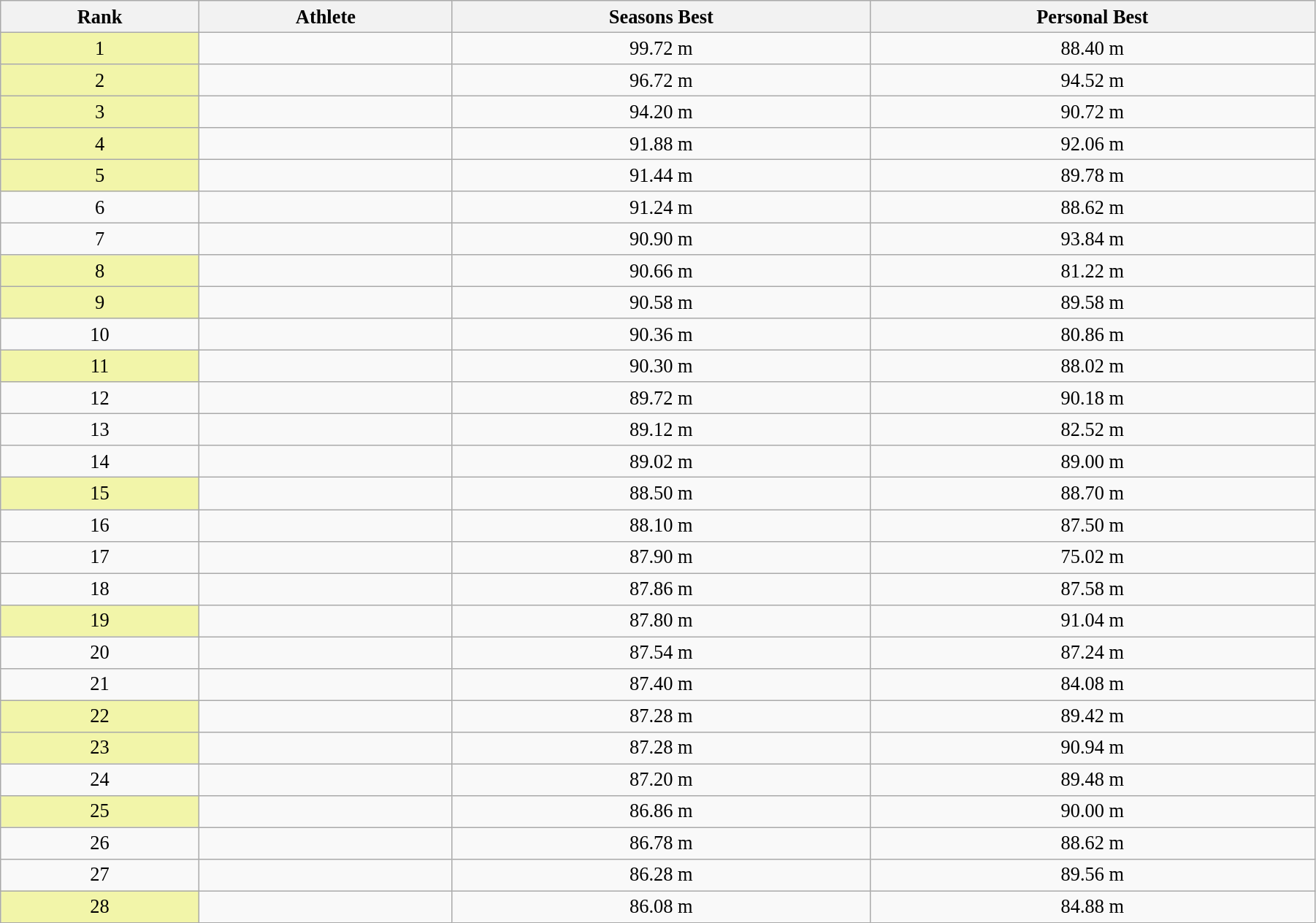<table class="wikitable" style=" text-align:center; font-size:110%;" width="95%">
<tr>
<th>Rank</th>
<th>Athlete</th>
<th>Seasons Best</th>
<th>Personal Best</th>
</tr>
<tr>
<td bgcolor=#F2F5A9>1</td>
<td align=left></td>
<td>99.72 m</td>
<td>88.40 m</td>
</tr>
<tr>
<td bgcolor=#F2F5A9>2</td>
<td align=left></td>
<td>96.72 m</td>
<td>94.52 m</td>
</tr>
<tr>
<td bgcolor=#F2F5A9>3</td>
<td align=left></td>
<td>94.20 m</td>
<td>90.72 m</td>
</tr>
<tr>
<td bgcolor=#F2F5A9>4</td>
<td align=left></td>
<td>91.88 m</td>
<td>92.06 m</td>
</tr>
<tr>
<td bgcolor=#F2F5A9>5</td>
<td align=left></td>
<td>91.44 m</td>
<td>89.78 m</td>
</tr>
<tr>
<td>6</td>
<td align=left></td>
<td>91.24 m</td>
<td>88.62 m</td>
</tr>
<tr>
<td>7</td>
<td align=left></td>
<td>90.90 m</td>
<td>93.84 m</td>
</tr>
<tr>
<td bgcolor=#F2F5A9>8</td>
<td align=left></td>
<td>90.66 m</td>
<td>81.22 m</td>
</tr>
<tr>
<td bgcolor=#F2F5A9>9</td>
<td align=left></td>
<td>90.58 m</td>
<td>89.58 m</td>
</tr>
<tr>
<td>10</td>
<td align=left></td>
<td>90.36 m</td>
<td>80.86 m</td>
</tr>
<tr>
<td bgcolor=#F2F5A9>11</td>
<td align=left></td>
<td>90.30 m</td>
<td>88.02 m</td>
</tr>
<tr>
<td>12</td>
<td align=left></td>
<td>89.72 m</td>
<td>90.18 m</td>
</tr>
<tr>
<td>13</td>
<td align=left></td>
<td>89.12 m</td>
<td>82.52 m</td>
</tr>
<tr>
<td>14</td>
<td align=left></td>
<td>89.02 m</td>
<td>89.00 m</td>
</tr>
<tr>
<td bgcolor=#F2F5A9>15</td>
<td align=left></td>
<td>88.50 m</td>
<td>88.70 m</td>
</tr>
<tr>
<td>16</td>
<td align=left></td>
<td>88.10 m</td>
<td>87.50 m</td>
</tr>
<tr>
<td>17</td>
<td align=left></td>
<td>87.90 m</td>
<td>75.02 m</td>
</tr>
<tr>
<td>18</td>
<td align=left></td>
<td>87.86 m</td>
<td>87.58 m</td>
</tr>
<tr>
<td bgcolor=#F2F5A9>19</td>
<td align=left></td>
<td>87.80  m</td>
<td>91.04 m</td>
</tr>
<tr>
<td>20</td>
<td align=left></td>
<td>87.54  m</td>
<td>87.24 m</td>
</tr>
<tr>
<td>21</td>
<td align=left></td>
<td>87.40  m</td>
<td>84.08 m</td>
</tr>
<tr>
<td bgcolor=#F2F5A9>22</td>
<td align=left></td>
<td>87.28  m</td>
<td>89.42 m</td>
</tr>
<tr>
<td bgcolor=#F2F5A9>23</td>
<td align=left></td>
<td>87.28  m</td>
<td>90.94 m</td>
</tr>
<tr>
<td>24</td>
<td align=left></td>
<td>87.20 m</td>
<td>89.48 m</td>
</tr>
<tr>
<td bgcolor=#F2F5A9>25</td>
<td align=left></td>
<td>86.86 m</td>
<td>90.00 m</td>
</tr>
<tr>
<td>26</td>
<td align=left></td>
<td>86.78 m</td>
<td>88.62 m</td>
</tr>
<tr>
<td>27</td>
<td align=left></td>
<td>86.28 m</td>
<td>89.56 m</td>
</tr>
<tr>
<td bgcolor=#F2F5A9>28</td>
<td align=left></td>
<td>86.08 m</td>
<td>84.88 m</td>
</tr>
</table>
